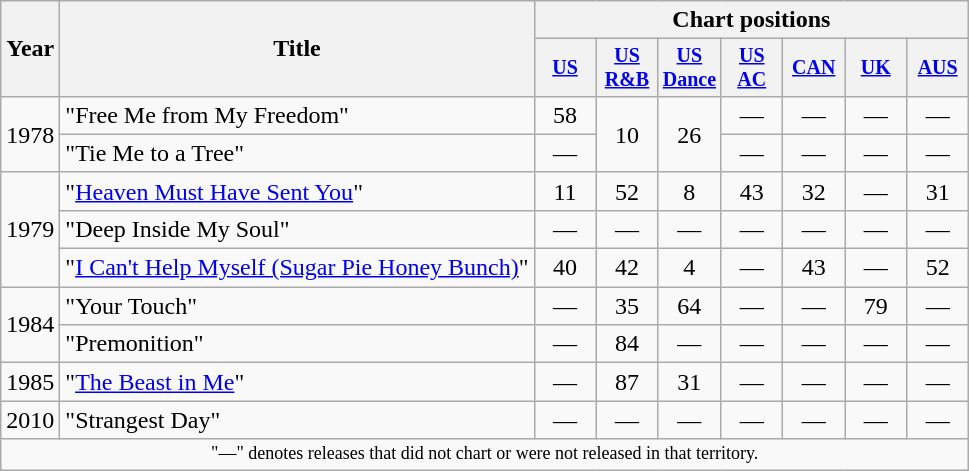<table class="wikitable" style="text-align:center;">
<tr>
<th rowspan="2">Year</th>
<th rowspan="2">Title</th>
<th colspan="7">Chart positions</th>
</tr>
<tr style="font-size:smaller;">
<th width="35"><a href='#'>US</a><br></th>
<th width="35"><a href='#'>US<br>R&B</a><br></th>
<th width="35"><a href='#'>US<br>Dance</a><br></th>
<th width="35"><a href='#'>US<br>AC</a><br></th>
<th width="35"><a href='#'>CAN</a><br></th>
<th width="35"><a href='#'>UK</a><br></th>
<th width="35"><a href='#'>AUS</a><br></th>
</tr>
<tr>
<td rowspan="2">1978</td>
<td align="left">"Free Me from My Freedom"</td>
<td>58</td>
<td rowspan="2">10</td>
<td rowspan="2">26</td>
<td>—</td>
<td>—</td>
<td>—</td>
<td>—</td>
</tr>
<tr>
<td align="left">"Tie Me to a Tree"</td>
<td>—</td>
<td>—</td>
<td>—</td>
<td>—</td>
<td>—</td>
</tr>
<tr>
<td rowspan="3">1979</td>
<td align="left">"<a href='#'>Heaven Must Have Sent You</a>"</td>
<td>11</td>
<td>52</td>
<td>8</td>
<td>43</td>
<td>32</td>
<td>—</td>
<td>31</td>
</tr>
<tr>
<td align="left">"Deep Inside My Soul"</td>
<td>—</td>
<td>—</td>
<td>—</td>
<td>—</td>
<td>—</td>
<td>—</td>
<td>—</td>
</tr>
<tr>
<td align="left">"<a href='#'>I Can't Help Myself (Sugar Pie Honey Bunch)</a>"</td>
<td>40</td>
<td>42</td>
<td>4</td>
<td>—</td>
<td>43</td>
<td>—</td>
<td>52</td>
</tr>
<tr>
<td rowspan="2">1984</td>
<td align="left">"Your Touch"</td>
<td>—</td>
<td>35</td>
<td>64</td>
<td>—</td>
<td>—</td>
<td>79</td>
<td>—</td>
</tr>
<tr>
<td align="left">"Premonition"</td>
<td>—</td>
<td>84</td>
<td>—</td>
<td>—</td>
<td>—</td>
<td>—</td>
<td>—</td>
</tr>
<tr>
<td>1985</td>
<td align="left">"<a href='#'>The Beast in Me</a>"</td>
<td>—</td>
<td>87</td>
<td>31</td>
<td>—</td>
<td>—</td>
<td>—</td>
<td>—</td>
</tr>
<tr>
<td>2010</td>
<td align="left">"Strangest Day"</td>
<td>—</td>
<td>—</td>
<td>—</td>
<td>—</td>
<td>—</td>
<td>—</td>
<td>—</td>
</tr>
<tr>
<td colspan="9" style="text-align:center; font-size:9pt;">"—" denotes releases that did not chart or were not released in that territory.</td>
</tr>
</table>
